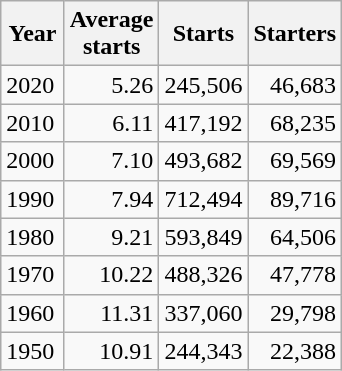<table class="wikitable">
<tr>
<th style="width:35px;">Year</th>
<th style="width:40px;">Average starts</th>
<th style="width:50px;">Starts</th>
<th style="width:50px;">Starters</th>
</tr>
<tr>
<td>2020</td>
<td align="right">5.26</td>
<td align="right">245,506</td>
<td align="right">46,683</td>
</tr>
<tr>
<td>2010</td>
<td align="right">6.11</td>
<td align="right">417,192</td>
<td align="right">68,235</td>
</tr>
<tr>
<td>2000</td>
<td align="right">7.10</td>
<td align="right">493,682</td>
<td align="right">69,569</td>
</tr>
<tr>
<td>1990</td>
<td align="right">7.94</td>
<td align="right">712,494</td>
<td align="right">89,716</td>
</tr>
<tr>
<td>1980</td>
<td align="right">9.21</td>
<td align="right">593,849</td>
<td align="right">64,506</td>
</tr>
<tr>
<td>1970</td>
<td align="right">10.22</td>
<td align="right">488,326</td>
<td align="right">47,778</td>
</tr>
<tr>
<td>1960</td>
<td align="right">11.31</td>
<td align="right">337,060</td>
<td align="right">29,798</td>
</tr>
<tr>
<td>1950</td>
<td align="right">10.91</td>
<td align="right">244,343</td>
<td align="right">22,388</td>
</tr>
</table>
